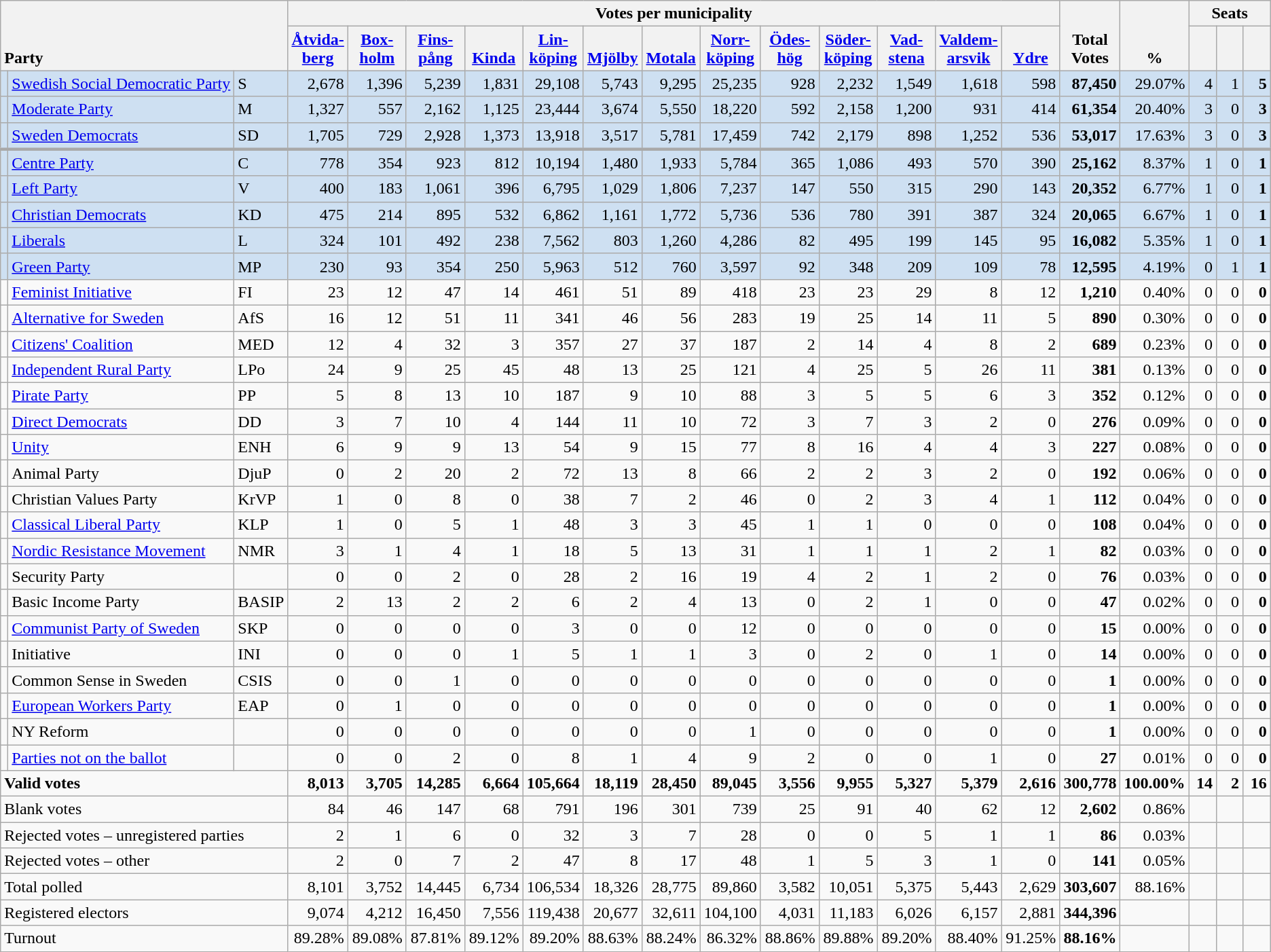<table class="wikitable" border="1" style="text-align:right;">
<tr>
<th style="text-align:left;" valign=bottom rowspan=2 colspan=3>Party</th>
<th colspan=13>Votes per municipality</th>
<th align=center valign=bottom rowspan=2 width="50">Total Votes</th>
<th align=center valign=bottom rowspan=2 width="50">%</th>
<th colspan=3>Seats</th>
</tr>
<tr>
<th align=center valign=bottom width="50"><a href='#'>Åtvida- berg</a></th>
<th align=center valign=bottom width="50"><a href='#'>Box- holm</a></th>
<th align=center valign=bottom width="50"><a href='#'>Fins- pång</a></th>
<th align=center valign=bottom width="50"><a href='#'>Kinda</a></th>
<th align=center valign=bottom width="50"><a href='#'>Lin- köping</a></th>
<th align=center valign=bottom width="50"><a href='#'>Mjölby</a></th>
<th align=center valign=bottom width="50"><a href='#'>Motala</a></th>
<th align=center valign=bottom width="50"><a href='#'>Norr- köping</a></th>
<th align=center valign=bottom width="50"><a href='#'>Ödes- hög</a></th>
<th align=center valign=bottom width="50"><a href='#'>Söder- köping</a></th>
<th align=center valign=bottom width="50"><a href='#'>Vad- stena</a></th>
<th align=center valign=bottom width="50"><a href='#'>Valdem- arsvik</a></th>
<th align=center valign=bottom width="50"><a href='#'>Ydre</a></th>
<th align=center valign=bottom width="20"><small></small></th>
<th align=center valign=bottom width="20"><small><a href='#'></a></small></th>
<th align=center valign=bottom width="20"><small></small></th>
</tr>
<tr style="background:#CEE0F2;">
<td></td>
<td align=left style="white-space: nowrap;"><a href='#'>Swedish Social Democratic Party</a></td>
<td align=left>S</td>
<td>2,678</td>
<td>1,396</td>
<td>5,239</td>
<td>1,831</td>
<td>29,108</td>
<td>5,743</td>
<td>9,295</td>
<td>25,235</td>
<td>928</td>
<td>2,232</td>
<td>1,549</td>
<td>1,618</td>
<td>598</td>
<td><strong>87,450</strong></td>
<td>29.07%</td>
<td>4</td>
<td>1</td>
<td><strong>5</strong></td>
</tr>
<tr style="background:#CEE0F2;">
<td></td>
<td align=left><a href='#'>Moderate Party</a></td>
<td align=left>M</td>
<td>1,327</td>
<td>557</td>
<td>2,162</td>
<td>1,125</td>
<td>23,444</td>
<td>3,674</td>
<td>5,550</td>
<td>18,220</td>
<td>592</td>
<td>2,158</td>
<td>1,200</td>
<td>931</td>
<td>414</td>
<td><strong>61,354</strong></td>
<td>20.40%</td>
<td>3</td>
<td>0</td>
<td><strong>3</strong></td>
</tr>
<tr style="background:#CEE0F2;">
<td></td>
<td align=left><a href='#'>Sweden Democrats</a></td>
<td align=left>SD</td>
<td>1,705</td>
<td>729</td>
<td>2,928</td>
<td>1,373</td>
<td>13,918</td>
<td>3,517</td>
<td>5,781</td>
<td>17,459</td>
<td>742</td>
<td>2,179</td>
<td>898</td>
<td>1,252</td>
<td>536</td>
<td><strong>53,017</strong></td>
<td>17.63%</td>
<td>3</td>
<td>0</td>
<td><strong>3</strong></td>
</tr>
<tr style="background:#CEE0F2; border-top:3px solid darkgray;">
<td></td>
<td align=left><a href='#'>Centre Party</a></td>
<td align=left>C</td>
<td>778</td>
<td>354</td>
<td>923</td>
<td>812</td>
<td>10,194</td>
<td>1,480</td>
<td>1,933</td>
<td>5,784</td>
<td>365</td>
<td>1,086</td>
<td>493</td>
<td>570</td>
<td>390</td>
<td><strong>25,162</strong></td>
<td>8.37%</td>
<td>1</td>
<td>0</td>
<td><strong>1</strong></td>
</tr>
<tr style="background:#CEE0F2;">
<td></td>
<td align=left><a href='#'>Left Party</a></td>
<td align=left>V</td>
<td>400</td>
<td>183</td>
<td>1,061</td>
<td>396</td>
<td>6,795</td>
<td>1,029</td>
<td>1,806</td>
<td>7,237</td>
<td>147</td>
<td>550</td>
<td>315</td>
<td>290</td>
<td>143</td>
<td><strong>20,352</strong></td>
<td>6.77%</td>
<td>1</td>
<td>0</td>
<td><strong>1</strong></td>
</tr>
<tr style="background:#CEE0F2;">
<td></td>
<td align=left><a href='#'>Christian Democrats</a></td>
<td align=left>KD</td>
<td>475</td>
<td>214</td>
<td>895</td>
<td>532</td>
<td>6,862</td>
<td>1,161</td>
<td>1,772</td>
<td>5,736</td>
<td>536</td>
<td>780</td>
<td>391</td>
<td>387</td>
<td>324</td>
<td><strong>20,065</strong></td>
<td>6.67%</td>
<td>1</td>
<td>0</td>
<td><strong>1</strong></td>
</tr>
<tr style="background:#CEE0F2;">
<td></td>
<td align=left><a href='#'>Liberals</a></td>
<td align=left>L</td>
<td>324</td>
<td>101</td>
<td>492</td>
<td>238</td>
<td>7,562</td>
<td>803</td>
<td>1,260</td>
<td>4,286</td>
<td>82</td>
<td>495</td>
<td>199</td>
<td>145</td>
<td>95</td>
<td><strong>16,082</strong></td>
<td>5.35%</td>
<td>1</td>
<td>0</td>
<td><strong>1</strong></td>
</tr>
<tr style="background:#CEE0F2;">
<td></td>
<td align=left><a href='#'>Green Party</a></td>
<td align=left>MP</td>
<td>230</td>
<td>93</td>
<td>354</td>
<td>250</td>
<td>5,963</td>
<td>512</td>
<td>760</td>
<td>3,597</td>
<td>92</td>
<td>348</td>
<td>209</td>
<td>109</td>
<td>78</td>
<td><strong>12,595</strong></td>
<td>4.19%</td>
<td>0</td>
<td>1</td>
<td><strong>1</strong></td>
</tr>
<tr>
<td></td>
<td align=left><a href='#'>Feminist Initiative</a></td>
<td align=left>FI</td>
<td>23</td>
<td>12</td>
<td>47</td>
<td>14</td>
<td>461</td>
<td>51</td>
<td>89</td>
<td>418</td>
<td>23</td>
<td>23</td>
<td>29</td>
<td>8</td>
<td>12</td>
<td><strong>1,210</strong></td>
<td>0.40%</td>
<td>0</td>
<td>0</td>
<td><strong>0</strong></td>
</tr>
<tr>
<td></td>
<td align=left><a href='#'>Alternative for Sweden</a></td>
<td align=left>AfS</td>
<td>16</td>
<td>12</td>
<td>51</td>
<td>11</td>
<td>341</td>
<td>46</td>
<td>56</td>
<td>283</td>
<td>19</td>
<td>25</td>
<td>14</td>
<td>11</td>
<td>5</td>
<td><strong>890</strong></td>
<td>0.30%</td>
<td>0</td>
<td>0</td>
<td><strong>0</strong></td>
</tr>
<tr>
<td></td>
<td align=left><a href='#'>Citizens' Coalition</a></td>
<td align=left>MED</td>
<td>12</td>
<td>4</td>
<td>32</td>
<td>3</td>
<td>357</td>
<td>27</td>
<td>37</td>
<td>187</td>
<td>2</td>
<td>14</td>
<td>4</td>
<td>8</td>
<td>2</td>
<td><strong>689</strong></td>
<td>0.23%</td>
<td>0</td>
<td>0</td>
<td><strong>0</strong></td>
</tr>
<tr>
<td></td>
<td align=left><a href='#'>Independent Rural Party</a></td>
<td align=left>LPo</td>
<td>24</td>
<td>9</td>
<td>25</td>
<td>45</td>
<td>48</td>
<td>13</td>
<td>25</td>
<td>121</td>
<td>4</td>
<td>25</td>
<td>5</td>
<td>26</td>
<td>11</td>
<td><strong>381</strong></td>
<td>0.13%</td>
<td>0</td>
<td>0</td>
<td><strong>0</strong></td>
</tr>
<tr>
<td></td>
<td align=left><a href='#'>Pirate Party</a></td>
<td align=left>PP</td>
<td>5</td>
<td>8</td>
<td>13</td>
<td>10</td>
<td>187</td>
<td>9</td>
<td>10</td>
<td>88</td>
<td>3</td>
<td>5</td>
<td>5</td>
<td>6</td>
<td>3</td>
<td><strong>352</strong></td>
<td>0.12%</td>
<td>0</td>
<td>0</td>
<td><strong>0</strong></td>
</tr>
<tr>
<td></td>
<td align=left><a href='#'>Direct Democrats</a></td>
<td align=left>DD</td>
<td>3</td>
<td>7</td>
<td>10</td>
<td>4</td>
<td>144</td>
<td>11</td>
<td>10</td>
<td>72</td>
<td>3</td>
<td>7</td>
<td>3</td>
<td>2</td>
<td>0</td>
<td><strong>276</strong></td>
<td>0.09%</td>
<td>0</td>
<td>0</td>
<td><strong>0</strong></td>
</tr>
<tr>
<td></td>
<td align=left><a href='#'>Unity</a></td>
<td align=left>ENH</td>
<td>6</td>
<td>9</td>
<td>9</td>
<td>13</td>
<td>54</td>
<td>9</td>
<td>15</td>
<td>77</td>
<td>8</td>
<td>16</td>
<td>4</td>
<td>4</td>
<td>3</td>
<td><strong>227</strong></td>
<td>0.08%</td>
<td>0</td>
<td>0</td>
<td><strong>0</strong></td>
</tr>
<tr>
<td></td>
<td align=left>Animal Party</td>
<td align=left>DjuP</td>
<td>0</td>
<td>2</td>
<td>20</td>
<td>2</td>
<td>72</td>
<td>13</td>
<td>8</td>
<td>66</td>
<td>2</td>
<td>2</td>
<td>3</td>
<td>2</td>
<td>0</td>
<td><strong>192</strong></td>
<td>0.06%</td>
<td>0</td>
<td>0</td>
<td><strong>0</strong></td>
</tr>
<tr>
<td></td>
<td align=left>Christian Values Party</td>
<td align=left>KrVP</td>
<td>1</td>
<td>0</td>
<td>8</td>
<td>0</td>
<td>38</td>
<td>7</td>
<td>2</td>
<td>46</td>
<td>0</td>
<td>2</td>
<td>3</td>
<td>4</td>
<td>1</td>
<td><strong>112</strong></td>
<td>0.04%</td>
<td>0</td>
<td>0</td>
<td><strong>0</strong></td>
</tr>
<tr>
<td></td>
<td align=left><a href='#'>Classical Liberal Party</a></td>
<td align=left>KLP</td>
<td>1</td>
<td>0</td>
<td>5</td>
<td>1</td>
<td>48</td>
<td>3</td>
<td>3</td>
<td>45</td>
<td>1</td>
<td>1</td>
<td>0</td>
<td>0</td>
<td>0</td>
<td><strong>108</strong></td>
<td>0.04%</td>
<td>0</td>
<td>0</td>
<td><strong>0</strong></td>
</tr>
<tr>
<td></td>
<td align=left><a href='#'>Nordic Resistance Movement</a></td>
<td align=left>NMR</td>
<td>3</td>
<td>1</td>
<td>4</td>
<td>1</td>
<td>18</td>
<td>5</td>
<td>13</td>
<td>31</td>
<td>1</td>
<td>1</td>
<td>1</td>
<td>2</td>
<td>1</td>
<td><strong>82</strong></td>
<td>0.03%</td>
<td>0</td>
<td>0</td>
<td><strong>0</strong></td>
</tr>
<tr>
<td></td>
<td align=left>Security Party</td>
<td></td>
<td>0</td>
<td>0</td>
<td>2</td>
<td>0</td>
<td>28</td>
<td>2</td>
<td>16</td>
<td>19</td>
<td>4</td>
<td>2</td>
<td>1</td>
<td>2</td>
<td>0</td>
<td><strong>76</strong></td>
<td>0.03%</td>
<td>0</td>
<td>0</td>
<td><strong>0</strong></td>
</tr>
<tr>
<td></td>
<td align=left>Basic Income Party</td>
<td align=left>BASIP</td>
<td>2</td>
<td>13</td>
<td>2</td>
<td>2</td>
<td>6</td>
<td>2</td>
<td>4</td>
<td>13</td>
<td>0</td>
<td>2</td>
<td>1</td>
<td>0</td>
<td>0</td>
<td><strong>47</strong></td>
<td>0.02%</td>
<td>0</td>
<td>0</td>
<td><strong>0</strong></td>
</tr>
<tr>
<td></td>
<td align=left><a href='#'>Communist Party of Sweden</a></td>
<td align=left>SKP</td>
<td>0</td>
<td>0</td>
<td>0</td>
<td>0</td>
<td>3</td>
<td>0</td>
<td>0</td>
<td>12</td>
<td>0</td>
<td>0</td>
<td>0</td>
<td>0</td>
<td>0</td>
<td><strong>15</strong></td>
<td>0.00%</td>
<td>0</td>
<td>0</td>
<td><strong>0</strong></td>
</tr>
<tr>
<td></td>
<td align=left>Initiative</td>
<td align=left>INI</td>
<td>0</td>
<td>0</td>
<td>0</td>
<td>1</td>
<td>5</td>
<td>1</td>
<td>1</td>
<td>3</td>
<td>0</td>
<td>2</td>
<td>0</td>
<td>1</td>
<td>0</td>
<td><strong>14</strong></td>
<td>0.00%</td>
<td>0</td>
<td>0</td>
<td><strong>0</strong></td>
</tr>
<tr>
<td></td>
<td align=left>Common Sense in Sweden</td>
<td align=left>CSIS</td>
<td>0</td>
<td>0</td>
<td>1</td>
<td>0</td>
<td>0</td>
<td>0</td>
<td>0</td>
<td>0</td>
<td>0</td>
<td>0</td>
<td>0</td>
<td>0</td>
<td>0</td>
<td><strong>1</strong></td>
<td>0.00%</td>
<td>0</td>
<td>0</td>
<td><strong>0</strong></td>
</tr>
<tr>
<td></td>
<td align=left><a href='#'>European Workers Party</a></td>
<td align=left>EAP</td>
<td>0</td>
<td>1</td>
<td>0</td>
<td>0</td>
<td>0</td>
<td>0</td>
<td>0</td>
<td>0</td>
<td>0</td>
<td>0</td>
<td>0</td>
<td>0</td>
<td>0</td>
<td><strong>1</strong></td>
<td>0.00%</td>
<td>0</td>
<td>0</td>
<td><strong>0</strong></td>
</tr>
<tr>
<td></td>
<td align=left>NY Reform</td>
<td></td>
<td>0</td>
<td>0</td>
<td>0</td>
<td>0</td>
<td>0</td>
<td>0</td>
<td>0</td>
<td>1</td>
<td>0</td>
<td>0</td>
<td>0</td>
<td>0</td>
<td>0</td>
<td><strong>1</strong></td>
<td>0.00%</td>
<td>0</td>
<td>0</td>
<td><strong>0</strong></td>
</tr>
<tr>
<td></td>
<td align=left><a href='#'>Parties not on the ballot</a></td>
<td></td>
<td>0</td>
<td>0</td>
<td>2</td>
<td>0</td>
<td>8</td>
<td>1</td>
<td>4</td>
<td>9</td>
<td>2</td>
<td>0</td>
<td>0</td>
<td>1</td>
<td>0</td>
<td><strong>27</strong></td>
<td>0.01%</td>
<td>0</td>
<td>0</td>
<td><strong>0</strong></td>
</tr>
<tr style="font-weight:bold">
<td align=left colspan=3>Valid votes</td>
<td>8,013</td>
<td>3,705</td>
<td>14,285</td>
<td>6,664</td>
<td>105,664</td>
<td>18,119</td>
<td>28,450</td>
<td>89,045</td>
<td>3,556</td>
<td>9,955</td>
<td>5,327</td>
<td>5,379</td>
<td>2,616</td>
<td>300,778</td>
<td>100.00%</td>
<td>14</td>
<td>2</td>
<td>16</td>
</tr>
<tr>
<td align=left colspan=3>Blank votes</td>
<td>84</td>
<td>46</td>
<td>147</td>
<td>68</td>
<td>791</td>
<td>196</td>
<td>301</td>
<td>739</td>
<td>25</td>
<td>91</td>
<td>40</td>
<td>62</td>
<td>12</td>
<td><strong>2,602</strong></td>
<td>0.86%</td>
<td></td>
<td></td>
<td></td>
</tr>
<tr>
<td align=left colspan=3>Rejected votes – unregistered parties</td>
<td>2</td>
<td>1</td>
<td>6</td>
<td>0</td>
<td>32</td>
<td>3</td>
<td>7</td>
<td>28</td>
<td>0</td>
<td>0</td>
<td>5</td>
<td>1</td>
<td>1</td>
<td><strong>86</strong></td>
<td>0.03%</td>
<td></td>
<td></td>
<td></td>
</tr>
<tr>
<td align=left colspan=3>Rejected votes – other</td>
<td>2</td>
<td>0</td>
<td>7</td>
<td>2</td>
<td>47</td>
<td>8</td>
<td>17</td>
<td>48</td>
<td>1</td>
<td>5</td>
<td>3</td>
<td>1</td>
<td>0</td>
<td><strong>141</strong></td>
<td>0.05%</td>
<td></td>
<td></td>
<td></td>
</tr>
<tr>
<td align=left colspan=3>Total polled</td>
<td>8,101</td>
<td>3,752</td>
<td>14,445</td>
<td>6,734</td>
<td>106,534</td>
<td>18,326</td>
<td>28,775</td>
<td>89,860</td>
<td>3,582</td>
<td>10,051</td>
<td>5,375</td>
<td>5,443</td>
<td>2,629</td>
<td><strong>303,607</strong></td>
<td>88.16%</td>
<td></td>
<td></td>
<td></td>
</tr>
<tr>
<td align=left colspan=3>Registered electors</td>
<td>9,074</td>
<td>4,212</td>
<td>16,450</td>
<td>7,556</td>
<td>119,438</td>
<td>20,677</td>
<td>32,611</td>
<td>104,100</td>
<td>4,031</td>
<td>11,183</td>
<td>6,026</td>
<td>6,157</td>
<td>2,881</td>
<td><strong>344,396</strong></td>
<td></td>
<td></td>
<td></td>
<td></td>
</tr>
<tr>
<td align=left colspan=3>Turnout</td>
<td>89.28%</td>
<td>89.08%</td>
<td>87.81%</td>
<td>89.12%</td>
<td>89.20%</td>
<td>88.63%</td>
<td>88.24%</td>
<td>86.32%</td>
<td>88.86%</td>
<td>89.88%</td>
<td>89.20%</td>
<td>88.40%</td>
<td>91.25%</td>
<td><strong>88.16%</strong></td>
<td></td>
<td></td>
<td></td>
<td></td>
</tr>
</table>
